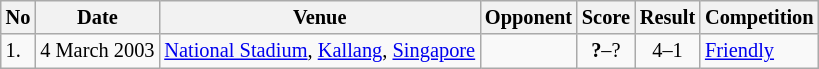<table class="wikitable" style="font-size:85%;">
<tr>
<th>No</th>
<th>Date</th>
<th>Venue</th>
<th>Opponent</th>
<th>Score</th>
<th>Result</th>
<th>Competition</th>
</tr>
<tr>
<td>1.</td>
<td>4 March 2003</td>
<td><a href='#'>National Stadium</a>, <a href='#'>Kallang</a>, <a href='#'>Singapore</a></td>
<td></td>
<td align=center><strong>?</strong>–?</td>
<td align=center>4–1</td>
<td><a href='#'>Friendly</a></td>
</tr>
</table>
